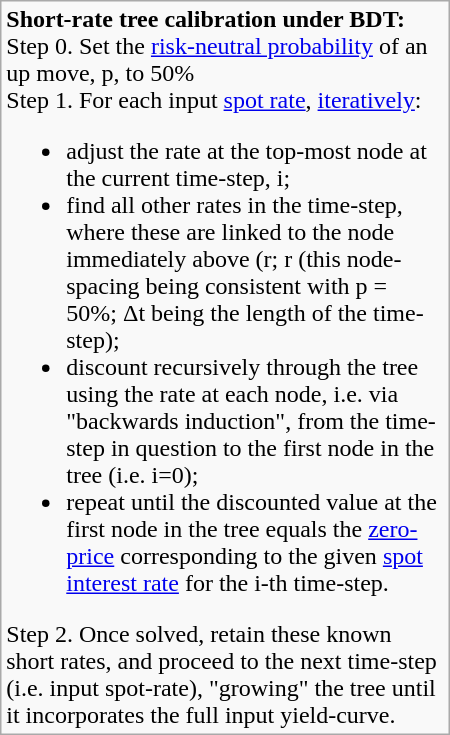<table class="wikitable floatright" | width="300">
<tr>
<td><strong>Short-rate tree calibration under BDT:</strong><br>Step 0. Set the <a href='#'>risk-neutral probability</a> of an up move, p, to 50%<br>
Step 1. For each input <a href='#'>spot rate</a>, <a href='#'>iteratively</a>:<ul><li>adjust the rate at the top-most node at the current time-step, i;</li><li>find all other rates in the time-step, where these are linked to the node immediately above (r; r (this node-spacing being consistent with p = 50%; Δt being the length of the time-step);</li><li>discount recursively through the tree using the rate at each node, i.e. via "backwards induction", from the time-step in question to the first node in the tree (i.e. i=0);</li><li>repeat until the discounted value at the first node in the tree equals the <a href='#'>zero-price</a> corresponding to the given <a href='#'>spot interest rate</a> for the i-th time-step.</li></ul>Step 2. Once solved, retain these known short rates, and proceed to the next time-step (i.e. input spot-rate), "growing" the tree until it incorporates the full input yield-curve.</td>
</tr>
</table>
